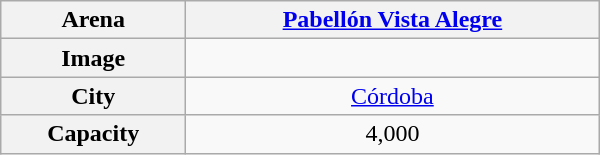<table class="wikitable" width="400">
<tr>
<th>Arena</th>
<th align="center"><a href='#'>Pabellón Vista Alegre</a></th>
</tr>
<tr>
<th>Image</th>
<td></td>
</tr>
<tr>
<th>City</th>
<td align="center"><a href='#'>Córdoba</a></td>
</tr>
<tr>
<th>Capacity</th>
<td align="center">4,000</td>
</tr>
</table>
